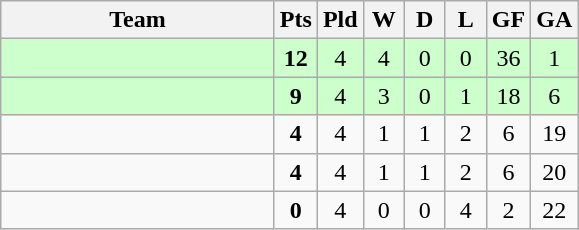<table class="wikitable" style="text-align: center;">
<tr>
<th width=175>Team</th>
<th width=20 abbr="Points">Pts</th>
<th width=20 abbr="Played">Pld</th>
<th width=20 abbr="Won">W</th>
<th width=20 abbr="Drawn">D</th>
<th width=20 abbr="Lost">L</th>
<th width=20 abbr="Goals for">GF</th>
<th width=20 abbr="Goals against">GA</th>
</tr>
<tr style="background:#ccffcc;">
<td style="text-align:left;"></td>
<td><strong>12</strong></td>
<td>4</td>
<td>4</td>
<td>0</td>
<td>0</td>
<td>36</td>
<td>1</td>
</tr>
<tr style="background:#ccffcc;">
<td style="text-align:left;"></td>
<td><strong>9</strong></td>
<td>4</td>
<td>3</td>
<td>0</td>
<td>1</td>
<td>18</td>
<td>6</td>
</tr>
<tr align=center>
<td style="text-align:left;"></td>
<td><strong>4</strong></td>
<td>4</td>
<td>1</td>
<td>1</td>
<td>2</td>
<td>6</td>
<td>19</td>
</tr>
<tr align=center>
<td style="text-align:left;"></td>
<td><strong>4</strong></td>
<td>4</td>
<td>1</td>
<td>1</td>
<td>2</td>
<td>6</td>
<td>20</td>
</tr>
<tr align=center>
<td style="text-align:left;"></td>
<td><strong>0</strong></td>
<td>4</td>
<td>0</td>
<td>0</td>
<td>4</td>
<td>2</td>
<td>22</td>
</tr>
</table>
